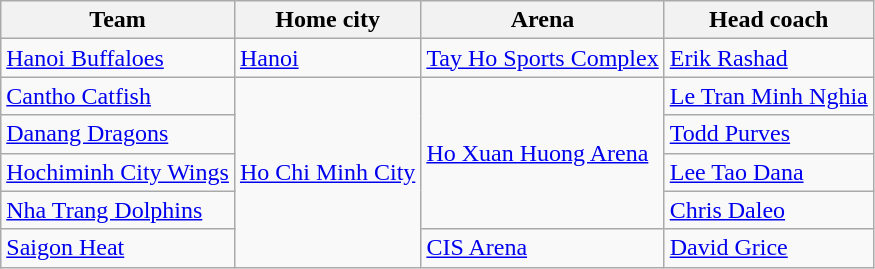<table class="wikitable sortable">
<tr>
<th>Team</th>
<th>Home city</th>
<th>Arena</th>
<th>Head coach</th>
</tr>
<tr>
<td><a href='#'>Hanoi Buffaloes</a></td>
<td><a href='#'>Hanoi</a></td>
<td><a href='#'>Tay Ho Sports Complex</a></td>
<td> <a href='#'>Erik Rashad</a></td>
</tr>
<tr>
<td><a href='#'>Cantho Catfish</a></td>
<td rowspan=5><a href='#'>Ho Chi Minh City</a></td>
<td rowspan=4><a href='#'>Ho Xuan Huong Arena</a></td>
<td> <a href='#'>Le Tran Minh Nghia</a></td>
</tr>
<tr>
<td><a href='#'>Danang Dragons</a></td>
<td> <a href='#'>Todd Purves</a></td>
</tr>
<tr>
<td><a href='#'>Hochiminh City Wings</a></td>
<td> <a href='#'>Lee Tao Dana</a></td>
</tr>
<tr>
<td><a href='#'>Nha Trang Dolphins</a></td>
<td> <a href='#'>Chris Daleo</a></td>
</tr>
<tr>
<td><a href='#'>Saigon Heat</a></td>
<td><a href='#'>CIS Arena</a></td>
<td> <a href='#'>David Grice</a></td>
</tr>
</table>
